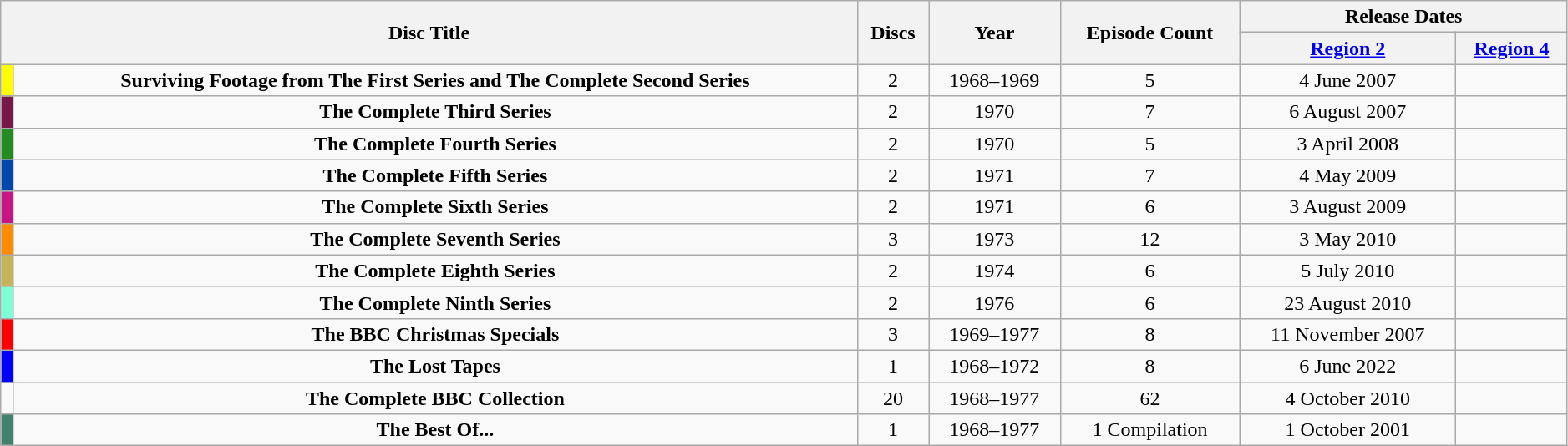<table class="wikitable"  style="width:99%; text-align:center;">
<tr>
<th colspan="2" rowspan="2">Disc Title</th>
<th rowspan="2">Discs</th>
<th rowspan="2">Year</th>
<th rowspan="2">Episode Count</th>
<th colspan="2">Release Dates</th>
</tr>
<tr>
<th><a href='#'>Region 2</a></th>
<th><a href='#'>Region 4</a></th>
</tr>
<tr>
<td style="background:#FFFF00;"></td>
<td><strong>Surviving Footage from The First Series and The Complete Second Series</strong></td>
<td>2</td>
<td>1968–1969</td>
<td>5</td>
<td>4 June 2007</td>
<td></td>
</tr>
<tr>
<td style="background:#78184A;"></td>
<td><strong>The Complete Third Series</strong></td>
<td>2</td>
<td>1970</td>
<td>7</td>
<td>6 August 2007</td>
<td></td>
</tr>
<tr>
<td style="background:#228b22;"></td>
<td><strong>The Complete Fourth Series</strong></td>
<td>2</td>
<td>1970</td>
<td>5</td>
<td>3 April 2008</td>
<td></td>
</tr>
<tr>
<td style="background:#0047AB;"></td>
<td><strong>The Complete Fifth Series</strong></td>
<td>2</td>
<td>1971</td>
<td>7</td>
<td>4 May 2009</td>
<td></td>
</tr>
<tr>
<td style="background:#c71585;"></td>
<td><strong>The Complete Sixth Series</strong></td>
<td>2</td>
<td>1971</td>
<td>6</td>
<td>3 August 2009</td>
<td></td>
</tr>
<tr>
<td style="background:#FF8C00;"></td>
<td><strong>The Complete Seventh Series</strong></td>
<td>3</td>
<td>1973</td>
<td>12</td>
<td>3 May 2010</td>
<td></td>
</tr>
<tr>
<td style="background:#c5b358;"></td>
<td><strong>The Complete Eighth Series</strong></td>
<td>2</td>
<td>1974</td>
<td>6</td>
<td>5 July 2010</td>
<td></td>
</tr>
<tr>
<td style="background:#7FFFD6;"></td>
<td><strong>The Complete Ninth Series</strong></td>
<td>2</td>
<td>1976</td>
<td>6</td>
<td>23 August 2010</td>
<td></td>
</tr>
<tr>
<td style="background:#FF0000"></td>
<td><strong>The BBC Christmas Specials</strong></td>
<td>3</td>
<td>1969–1977</td>
<td>8</td>
<td>11 November 2007</td>
<td></td>
</tr>
<tr>
<td style="background:blue;"></td>
<td><strong>The Lost Tapes</strong></td>
<td>1</td>
<td>1968–1972</td>
<td>8</td>
<td>6 June 2022</td>
<td></td>
</tr>
<tr>
<td style="background:#"></td>
<td><strong>The Complete BBC Collection</strong></td>
<td>20</td>
<td>1968–1977</td>
<td>62</td>
<td>4 October 2010</td>
<td></td>
</tr>
<tr>
<td style="background:#40826D"></td>
<td><strong>The Best Of...</strong></td>
<td>1</td>
<td>1968–1977</td>
<td>1 Compilation</td>
<td>1 October 2001</td>
<td></td>
</tr>
</table>
